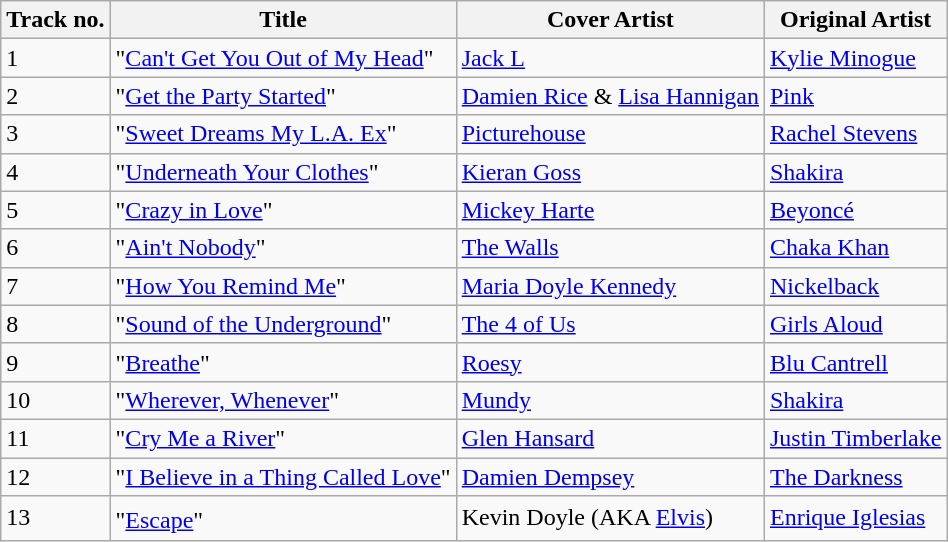<table class="wikitable">
<tr>
<th>Track no.</th>
<th>Title</th>
<th>Cover Artist</th>
<th>Original Artist</th>
</tr>
<tr>
<td>1</td>
<td>"<a href='#'>Can't Get You Out of My Head</a>"</td>
<td><a href='#'>Jack L</a></td>
<td><a href='#'>Kylie Minogue</a></td>
</tr>
<tr>
<td>2</td>
<td>"<a href='#'>Get the Party Started</a>"</td>
<td><a href='#'>Damien Rice</a> & <a href='#'>Lisa Hannigan</a></td>
<td><a href='#'>Pink</a></td>
</tr>
<tr>
<td>3</td>
<td>"<a href='#'>Sweet Dreams My L.A. Ex</a>"</td>
<td><a href='#'>Picturehouse</a></td>
<td><a href='#'>Rachel Stevens</a></td>
</tr>
<tr>
<td>4</td>
<td>"<a href='#'>Underneath Your Clothes</a>"</td>
<td><a href='#'>Kieran Goss</a></td>
<td><a href='#'>Shakira</a></td>
</tr>
<tr>
<td>5</td>
<td>"<a href='#'>Crazy in Love</a>"</td>
<td><a href='#'>Mickey Harte</a></td>
<td><a href='#'>Beyoncé</a></td>
</tr>
<tr>
<td>6</td>
<td>"<a href='#'>Ain't Nobody</a>"</td>
<td><a href='#'>The Walls</a></td>
<td><a href='#'>Chaka Khan</a></td>
</tr>
<tr>
<td>7</td>
<td>"<a href='#'>How You Remind Me</a>"</td>
<td><a href='#'>Maria Doyle Kennedy</a></td>
<td><a href='#'>Nickelback</a></td>
</tr>
<tr>
<td>8</td>
<td>"<a href='#'>Sound of the Underground</a>"</td>
<td><a href='#'>The 4 of Us</a></td>
<td><a href='#'>Girls Aloud</a></td>
</tr>
<tr>
<td>9</td>
<td>"<a href='#'>Breathe</a>"</td>
<td><a href='#'>Roesy</a></td>
<td><a href='#'>Blu Cantrell</a></td>
</tr>
<tr>
<td>10</td>
<td>"<a href='#'>Wherever, Whenever</a>"</td>
<td><a href='#'>Mundy</a></td>
<td><a href='#'>Shakira</a></td>
</tr>
<tr>
<td>11</td>
<td>"<a href='#'>Cry Me a River</a>"</td>
<td><a href='#'>Glen Hansard</a></td>
<td><a href='#'>Justin Timberlake</a></td>
</tr>
<tr>
<td>12</td>
<td>"<a href='#'>I Believe in a Thing Called Love</a>"</td>
<td><a href='#'>Damien Dempsey</a></td>
<td><a href='#'>The Darkness</a></td>
</tr>
<tr>
<td>13</td>
<td>"<a href='#'>Escape</a>"<sup></sup></td>
<td>Kevin Doyle (AKA <a href='#'>Elvis</a>)</td>
<td><a href='#'>Enrique Iglesias</a></td>
</tr>
</table>
